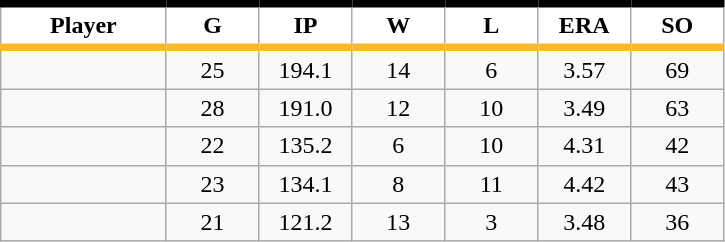<table class="wikitable sortable">
<tr>
<th style="background:#FFFFFF; border-top:#000000 5px solid; border-bottom:#FDB827 5px solid;" width="16%">Player</th>
<th style="background:#FFFFFF; border-top:#000000 5px solid; border-bottom:#FDB827 5px solid;" width="9%">G</th>
<th style="background:#FFFFFF; border-top:#000000 5px solid; border-bottom:#FDB827 5px solid;" width="9%">IP</th>
<th style="background:#FFFFFF; border-top:#000000 5px solid; border-bottom:#FDB827 5px solid;" width="9%">W</th>
<th style="background:#FFFFFF; border-top:#000000 5px solid; border-bottom:#FDB827 5px solid;" width="9%">L</th>
<th style="background:#FFFFFF; border-top:#000000 5px solid; border-bottom:#FDB827 5px solid;" width="9%">ERA</th>
<th style="background:#FFFFFF; border-top:#000000 5px solid; border-bottom:#FDB827 5px solid;" width="9%">SO</th>
</tr>
<tr align="center">
<td></td>
<td>25</td>
<td>194.1</td>
<td>14</td>
<td>6</td>
<td>3.57</td>
<td>69</td>
</tr>
<tr align="center">
<td></td>
<td>28</td>
<td>191.0</td>
<td>12</td>
<td>10</td>
<td>3.49</td>
<td>63</td>
</tr>
<tr align="center">
<td></td>
<td>22</td>
<td>135.2</td>
<td>6</td>
<td>10</td>
<td>4.31</td>
<td>42</td>
</tr>
<tr align="center">
<td></td>
<td>23</td>
<td>134.1</td>
<td>8</td>
<td>11</td>
<td>4.42</td>
<td>43</td>
</tr>
<tr align="center">
<td></td>
<td>21</td>
<td>121.2</td>
<td>13</td>
<td>3</td>
<td>3.48</td>
<td>36</td>
</tr>
</table>
